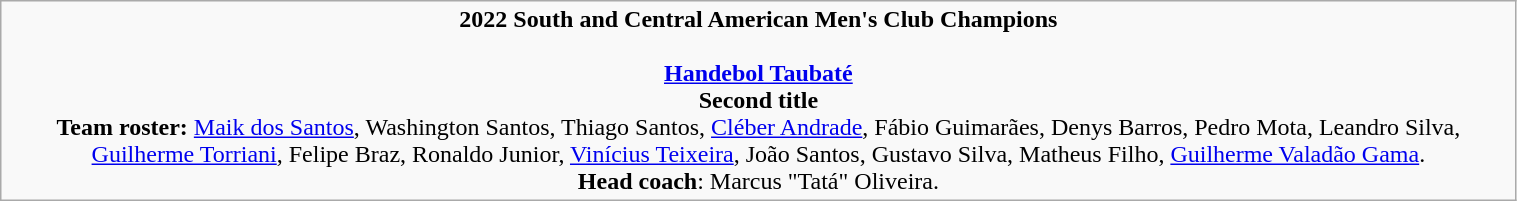<table class="wikitable" style="width: 80%;">
<tr style="text-align: center;">
<td><strong>2022 South and Central American Men's Club Champions</strong><br><br><strong><a href='#'>Handebol Taubaté</a></strong><br><strong>Second title</strong><br><strong>Team roster:</strong> <a href='#'>Maik dos Santos</a>, Washington Santos, Thiago Santos, <a href='#'>Cléber Andrade</a>, Fábio Guimarães, Denys Barros, Pedro Mota, Leandro Silva, <a href='#'>Guilherme Torriani</a>, Felipe Braz, Ronaldo Junior, <a href='#'>Vinícius Teixeira</a>, João Santos, Gustavo Silva, Matheus Filho, <a href='#'>Guilherme Valadão Gama</a>. <br><strong>Head coach</strong>: Marcus "Tatá" Oliveira.</td>
</tr>
</table>
